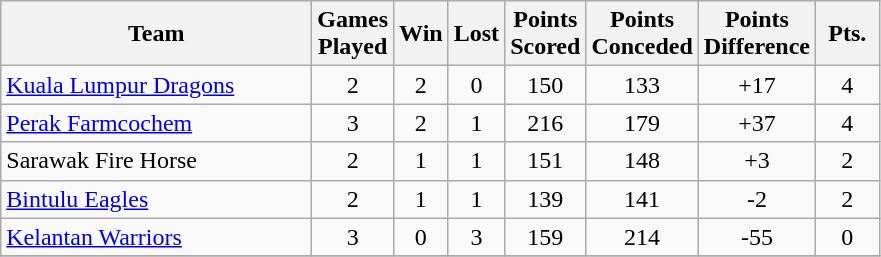<table class="wikitable" style="text-align:center">
<tr>
<th width=200>Team</th>
<th width=25>Games Played</th>
<th width=25>Win</th>
<th width=25>Lost</th>
<th width=25>Points Scored</th>
<th width=25>Points Conceded</th>
<th width=25>Points Difference</th>
<th width=35>Pts.</th>
</tr>
<tr>
<td align=left> <a href='#'>Kuala Lumpur Dragons</a></td>
<td>2</td>
<td>2</td>
<td>0</td>
<td>150</td>
<td>133</td>
<td>+17</td>
<td>4</td>
</tr>
<tr>
<td align=left> <a href='#'>Perak Farmcochem</a></td>
<td>3</td>
<td>2</td>
<td>1</td>
<td>216</td>
<td>179</td>
<td>+37</td>
<td>4</td>
</tr>
<tr>
<td align=left> Sarawak Fire Horse</td>
<td>2</td>
<td>1</td>
<td>1</td>
<td>151</td>
<td>148</td>
<td>+3</td>
<td>2</td>
</tr>
<tr>
<td align=left> <a href='#'>Bintulu Eagles</a></td>
<td>2</td>
<td>1</td>
<td>1</td>
<td>139</td>
<td>141</td>
<td>-2</td>
<td>2</td>
</tr>
<tr>
<td align=left> <a href='#'>Kelantan Warriors</a></td>
<td>3</td>
<td>0</td>
<td>3</td>
<td>159</td>
<td>214</td>
<td>-55</td>
<td>0</td>
</tr>
<tr>
</tr>
</table>
